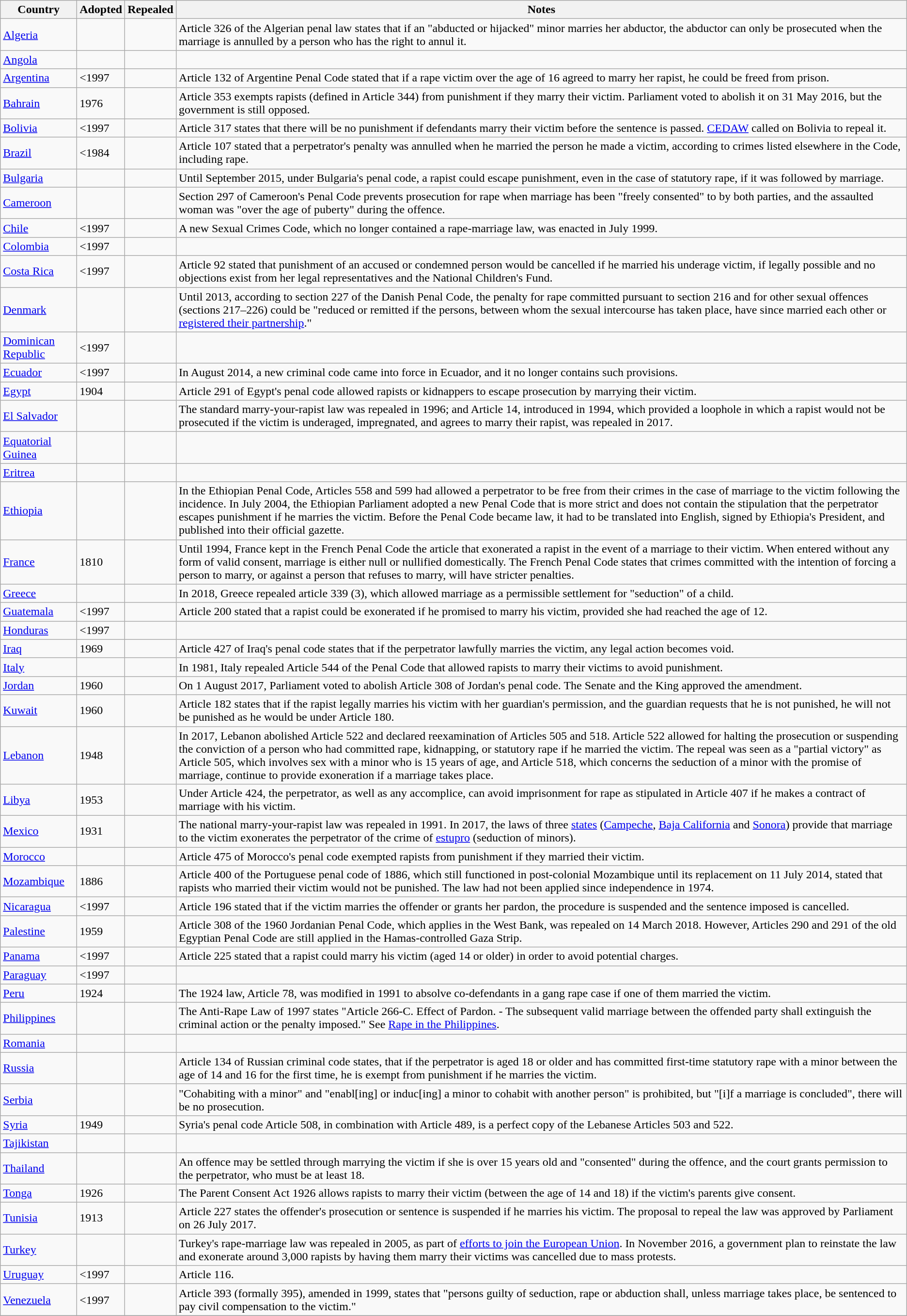<table class="sortable wikitable">
<tr>
<th>Country</th>
<th>Adopted</th>
<th>Repealed</th>
<th ! class="unsortable">Notes</th>
</tr>
<tr>
<td><a href='#'>Algeria</a></td>
<td></td>
<td></td>
<td>Article 326 of the Algerian penal law states that if an "abducted or hijacked" minor marries her abductor, the abductor can only be prosecuted when the marriage is annulled by a person who has the right to annul it.</td>
</tr>
<tr>
<td><a href='#'>Angola</a></td>
<td></td>
<td></td>
<td></td>
</tr>
<tr>
<td><a href='#'>Argentina</a></td>
<td><1997</td>
<td></td>
<td>Article 132 of Argentine Penal Code stated that if a rape victim over the age of 16 agreed to marry her rapist, he could be freed from prison.</td>
</tr>
<tr>
<td><a href='#'>Bahrain</a></td>
<td>1976</td>
<td></td>
<td>Article 353 exempts rapists (defined in Article 344) from punishment if they marry their victim. Parliament voted to abolish it on 31 May 2016, but the government is still opposed.</td>
</tr>
<tr>
<td><a href='#'>Bolivia</a></td>
<td><1997</td>
<td></td>
<td>Article 317 states that there will be no punishment if defendants marry their victim before the sentence is passed. <a href='#'>CEDAW</a> called on Bolivia to repeal it.</td>
</tr>
<tr>
<td><a href='#'>Brazil</a></td>
<td><1984</td>
<td></td>
<td>Article 107 stated that a perpetrator's penalty was annulled when he married the person he made a victim, according to crimes listed elsewhere in the Code, including rape.</td>
</tr>
<tr>
<td><a href='#'>Bulgaria</a></td>
<td></td>
<td></td>
<td>Until September 2015, under Bulgaria's penal code, a rapist could escape punishment, even in the case of statutory rape, if it was followed by marriage.</td>
</tr>
<tr>
<td><a href='#'>Cameroon</a></td>
<td></td>
<td></td>
<td>Section 297 of Cameroon's Penal Code prevents prosecution for rape when marriage has been "freely consented" to by both parties, and the assaulted woman was "over the age of puberty" during the offence.</td>
</tr>
<tr>
<td><a href='#'>Chile</a></td>
<td><1997</td>
<td></td>
<td>A new Sexual Crimes Code, which no longer contained a rape-marriage law, was enacted in July 1999.</td>
</tr>
<tr>
<td><a href='#'>Colombia</a></td>
<td><1997</td>
<td></td>
<td></td>
</tr>
<tr>
<td><a href='#'>Costa Rica</a></td>
<td><1997</td>
<td></td>
<td>Article 92 stated that punishment of an accused or condemned person would be cancelled if he married his underage victim, if legally possible and no objections exist from her legal representatives and the National Children's Fund.</td>
</tr>
<tr>
<td><a href='#'>Denmark</a></td>
<td></td>
<td></td>
<td>Until 2013, according to section 227 of the Danish Penal Code, the penalty for rape committed pursuant to section 216 and for other sexual offences (sections 217–226) could be "reduced or remitted if the persons, between whom the sexual intercourse has taken place, have since married each other or <a href='#'>registered their partnership</a>."</td>
</tr>
<tr>
<td><a href='#'>Dominican Republic</a></td>
<td><1997</td>
<td></td>
<td></td>
</tr>
<tr>
<td><a href='#'>Ecuador</a></td>
<td><1997</td>
<td></td>
<td>In August 2014, a new criminal code came into force in Ecuador, and it no longer contains such provisions.</td>
</tr>
<tr>
<td><a href='#'>Egypt</a></td>
<td>1904</td>
<td></td>
<td>Article 291 of Egypt's penal code allowed rapists or kidnappers to escape prosecution by marrying their victim.</td>
</tr>
<tr>
<td><a href='#'>El Salvador</a></td>
<td></td>
<td></td>
<td>The standard marry-your-rapist law was repealed in 1996; and Article 14, introduced in 1994, which provided a loophole in which a rapist would not be prosecuted if the victim is underaged, impregnated, and agrees to marry their rapist, was repealed in 2017.</td>
</tr>
<tr>
<td><a href='#'>Equatorial Guinea</a></td>
<td></td>
<td></td>
<td></td>
</tr>
<tr>
<td><a href='#'>Eritrea</a></td>
<td></td>
<td></td>
<td></td>
</tr>
<tr>
<td><a href='#'>Ethiopia</a></td>
<td></td>
<td></td>
<td>In the Ethiopian Penal Code, Articles 558 and 599 had allowed a perpetrator to be free from their crimes in the case of marriage to the victim following the incidence. In July 2004, the Ethiopian Parliament adopted a new Penal Code that is more strict and does not contain the stipulation that the perpetrator escapes punishment if he marries the victim. Before the Penal Code became law, it had to be translated into English, signed by Ethiopia's President, and published into their official gazette.</td>
</tr>
<tr>
<td><a href='#'>France</a></td>
<td>1810</td>
<td></td>
<td>Until 1994, France kept in the French Penal Code the article that exonerated a rapist in the event of a marriage to their victim. When entered without any form of valid consent, marriage is either null or nullified domestically. The French Penal Code states that crimes committed with the intention of forcing a person to marry, or against a person that refuses to marry, will have stricter penalties.</td>
</tr>
<tr>
<td><a href='#'>Greece</a></td>
<td></td>
<td></td>
<td>In 2018, Greece repealed article 339 (3), which allowed marriage as a permissible settlement for "seduction" of a child.</td>
</tr>
<tr>
<td><a href='#'>Guatemala</a></td>
<td><1997</td>
<td></td>
<td>Article 200 stated that a rapist could be exonerated if he promised to marry his victim, provided she had reached the age of 12.</td>
</tr>
<tr>
<td><a href='#'>Honduras</a></td>
<td><1997</td>
<td></td>
<td></td>
</tr>
<tr>
<td><a href='#'>Iraq</a></td>
<td>1969</td>
<td></td>
<td>Article 427 of Iraq's penal code states that if the perpetrator lawfully marries the victim, any legal action becomes void.</td>
</tr>
<tr>
<td><a href='#'>Italy</a></td>
<td></td>
<td></td>
<td>In 1981, Italy repealed Article 544 of the Penal Code that allowed rapists to marry their victims to avoid punishment.</td>
</tr>
<tr>
<td><a href='#'>Jordan</a></td>
<td>1960</td>
<td></td>
<td>On 1 August 2017, Parliament voted to abolish Article 308 of Jordan's penal code. The Senate and the King approved the amendment.</td>
</tr>
<tr>
<td><a href='#'>Kuwait</a></td>
<td>1960</td>
<td></td>
<td>Article 182 states that if the rapist legally marries his victim with her guardian's permission, and the guardian requests that he is not punished, he will not be punished as he would be under Article 180.</td>
</tr>
<tr>
<td><a href='#'>Lebanon</a></td>
<td>1948</td>
<td></td>
<td>In 2017, Lebanon abolished Article 522 and declared reexamination of Articles 505 and 518. Article 522 allowed for halting the prosecution or suspending the conviction of a person who had committed rape, kidnapping, or statutory rape if he married the victim. The repeal was seen as a "partial victory" as Article 505, which involves sex with a minor who is 15 years of age, and Article 518, which concerns the seduction of a minor with the promise of marriage, continue to provide exoneration if a marriage takes place.</td>
</tr>
<tr>
<td><a href='#'>Libya</a></td>
<td>1953</td>
<td></td>
<td>Under Article 424, the perpetrator, as well as any accomplice, can avoid imprisonment for rape as stipulated in Article 407 if he makes a contract of marriage with his victim.</td>
</tr>
<tr>
<td><a href='#'>Mexico</a></td>
<td>1931</td>
<td></td>
<td>The national marry-your-rapist law was repealed in 1991. In 2017, the laws of three <a href='#'>states</a> (<a href='#'>Campeche</a>, <a href='#'>Baja California</a> and <a href='#'>Sonora</a>) provide that marriage to the victim exonerates the perpetrator of the crime of <a href='#'>estupro</a> (seduction of minors).</td>
</tr>
<tr>
<td><a href='#'>Morocco</a></td>
<td></td>
<td></td>
<td>Article 475 of Morocco's penal code exempted rapists from punishment if they married their victim.</td>
</tr>
<tr>
<td><a href='#'>Mozambique</a></td>
<td>1886</td>
<td></td>
<td>Article 400 of the Portuguese penal code of 1886, which still functioned in post-colonial Mozambique until its replacement on 11 July 2014, stated that rapists who married their victim would not be punished. The law had not been applied since independence in 1974.</td>
</tr>
<tr>
<td><a href='#'>Nicaragua</a></td>
<td><1997</td>
<td></td>
<td>Article 196 stated that if the victim marries the offender or grants her pardon, the procedure is suspended and the sentence imposed is cancelled.</td>
</tr>
<tr>
<td><a href='#'>Palestine</a></td>
<td>1959</td>
<td></td>
<td>Article 308 of the 1960 Jordanian Penal Code, which applies in the West Bank, was repealed on 14 March 2018. However, Articles 290 and 291 of the old Egyptian Penal Code are still applied in the Hamas-controlled Gaza Strip.</td>
</tr>
<tr>
<td><a href='#'>Panama</a></td>
<td><1997</td>
<td></td>
<td>Article 225 stated that a rapist could marry his victim (aged 14 or older) in order to avoid potential charges.</td>
</tr>
<tr>
<td><a href='#'>Paraguay</a></td>
<td><1997</td>
<td></td>
<td></td>
</tr>
<tr>
<td><a href='#'>Peru</a></td>
<td>1924</td>
<td></td>
<td>The 1924 law, Article 78, was modified in 1991 to absolve co-defendants in a gang rape case if one of them married the victim.</td>
</tr>
<tr>
<td><a href='#'>Philippines</a></td>
<td></td>
<td></td>
<td>The Anti-Rape Law of 1997 states "Article 266-C. Effect of Pardon. - The subsequent valid marriage between the offended party shall extinguish the criminal action or the penalty imposed." See <a href='#'>Rape in the Philippines</a>.</td>
</tr>
<tr>
<td><a href='#'>Romania</a></td>
<td></td>
<td></td>
<td></td>
</tr>
<tr>
<td><a href='#'>Russia</a></td>
<td></td>
<td></td>
<td>Article 134 of Russian criminal code states, that if the perpetrator is aged 18 or older and has committed first-time statutory rape with a minor between the age of 14 and 16 for the first time, he is exempt from punishment if he marries the victim.</td>
</tr>
<tr>
<td><a href='#'>Serbia</a></td>
<td></td>
<td></td>
<td>"Cohabiting with a minor" and "enabl[ing] or induc[ing] a minor to cohabit with another person" is prohibited, but "[i]f a marriage is concluded", there will be no prosecution.</td>
</tr>
<tr>
<td><a href='#'>Syria</a></td>
<td>1949</td>
<td></td>
<td>Syria's penal code Article 508, in combination with Article 489, is a perfect copy of the Lebanese Articles 503 and 522.</td>
</tr>
<tr>
<td><a href='#'>Tajikistan</a></td>
<td></td>
<td></td>
<td></td>
</tr>
<tr>
<td><a href='#'>Thailand</a></td>
<td></td>
<td></td>
<td>An offence may be settled through marrying the victim if she is over 15 years old and "consented" during the offence, and the court grants permission to the perpetrator, who must be at least 18.</td>
</tr>
<tr>
<td><a href='#'>Tonga</a></td>
<td>1926</td>
<td></td>
<td>The Parent Consent Act 1926 allows rapists to marry their victim (between the age of 14 and 18) if the victim's parents give consent.</td>
</tr>
<tr>
<td><a href='#'>Tunisia</a></td>
<td>1913</td>
<td></td>
<td>Article 227 states the offender's prosecution or sentence is suspended if he marries his victim. The proposal to repeal the law was approved by Parliament on 26 July 2017.</td>
</tr>
<tr>
<td><a href='#'>Turkey</a></td>
<td></td>
<td></td>
<td>Turkey's rape-marriage law was repealed in 2005, as part of <a href='#'>efforts to join the European Union</a>. In November 2016, a government plan to reinstate the law and exonerate around 3,000 rapists by having them marry their victims was cancelled due to mass protests.</td>
</tr>
<tr>
<td><a href='#'>Uruguay</a></td>
<td><1997</td>
<td></td>
<td>Article 116.</td>
</tr>
<tr>
<td><a href='#'>Venezuela</a></td>
<td><1997</td>
<td></td>
<td>Article 393 (formally 395), amended in 1999, states that "persons guilty of seduction, rape or abduction shall, unless marriage takes place, be sentenced to pay civil compensation to the victim."</td>
</tr>
<tr>
</tr>
</table>
